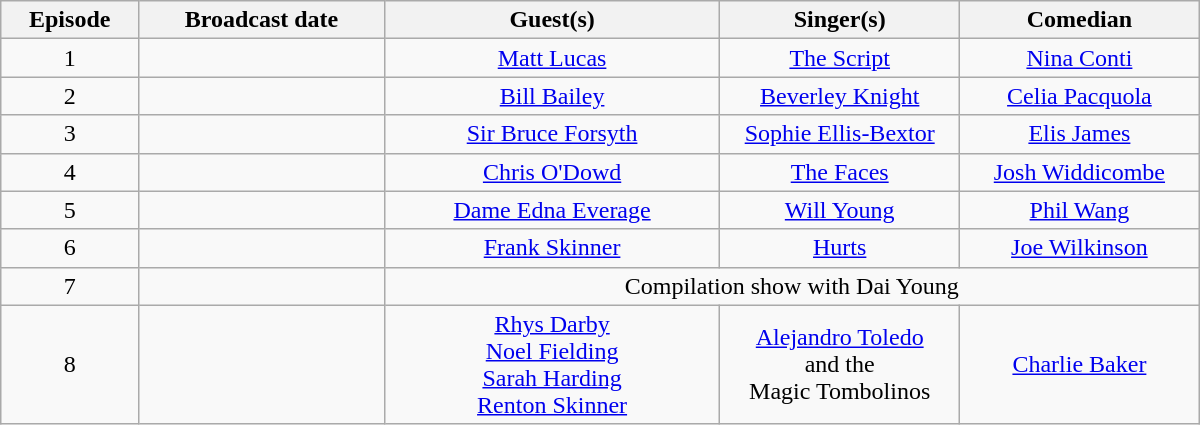<table class="wikitable"  style="width:800px; text-align:center;">
<tr>
<th>Episode</th>
<th>Broadcast date</th>
<th style="width:28%;">Guest(s)</th>
<th style="width:20%;">Singer(s)</th>
<th style="width:20%;">Comedian</th>
</tr>
<tr>
<td>1</td>
<td></td>
<td><a href='#'>Matt Lucas</a></td>
<td><a href='#'>The Script</a></td>
<td><a href='#'>Nina Conti</a></td>
</tr>
<tr>
<td>2</td>
<td></td>
<td><a href='#'>Bill Bailey</a></td>
<td><a href='#'>Beverley Knight</a></td>
<td><a href='#'>Celia Pacquola</a></td>
</tr>
<tr>
<td>3</td>
<td></td>
<td><a href='#'>Sir Bruce Forsyth</a></td>
<td><a href='#'>Sophie Ellis-Bextor</a></td>
<td><a href='#'>Elis James</a></td>
</tr>
<tr>
<td>4</td>
<td></td>
<td><a href='#'>Chris O'Dowd</a></td>
<td><a href='#'>The Faces</a></td>
<td><a href='#'>Josh Widdicombe</a></td>
</tr>
<tr>
<td>5</td>
<td></td>
<td><a href='#'>Dame Edna Everage</a></td>
<td><a href='#'>Will Young</a></td>
<td><a href='#'>Phil Wang</a></td>
</tr>
<tr>
<td>6</td>
<td></td>
<td><a href='#'>Frank Skinner</a></td>
<td><a href='#'>Hurts</a></td>
<td><a href='#'>Joe Wilkinson</a></td>
</tr>
<tr>
<td>7</td>
<td></td>
<td colspan="3">Compilation show with Dai Young</td>
</tr>
<tr>
<td>8</td>
<td></td>
<td><a href='#'>Rhys Darby</a><br><a href='#'>Noel Fielding</a><br><a href='#'>Sarah Harding</a><br><a href='#'>Renton Skinner</a></td>
<td><a href='#'>Alejandro Toledo</a><br>and the<br>Magic Tombolinos</td>
<td><a href='#'>Charlie Baker</a></td>
</tr>
</table>
